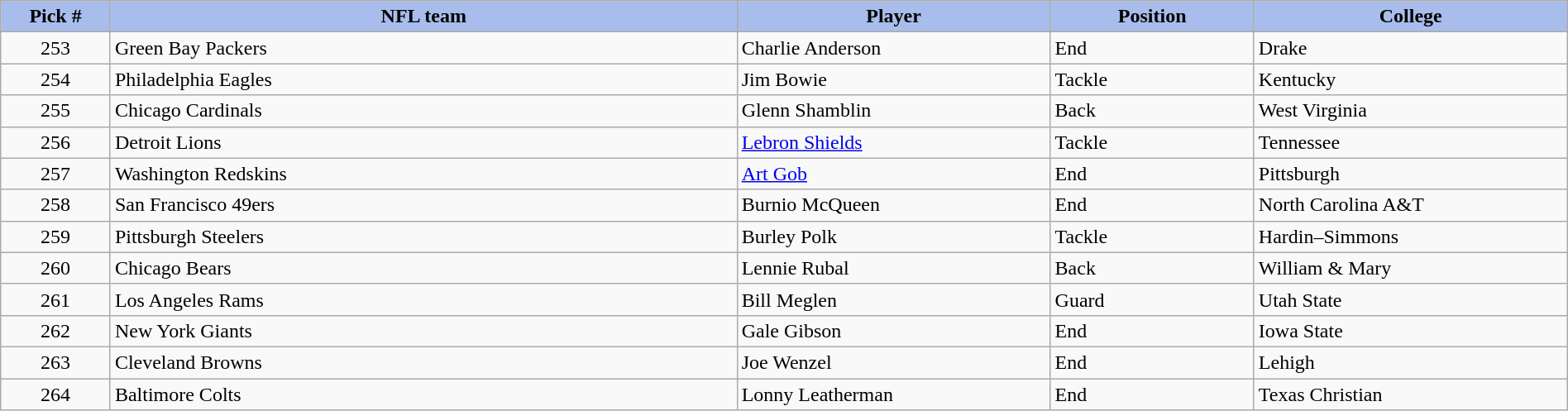<table class="wikitable sortable sortable" style="width: 100%">
<tr>
<th style="background:#A8BDEC;" width=7%>Pick #</th>
<th width=40% style="background:#A8BDEC;">NFL team</th>
<th width=20% style="background:#A8BDEC;">Player</th>
<th width=13% style="background:#A8BDEC;">Position</th>
<th style="background:#A8BDEC;">College</th>
</tr>
<tr>
<td align=center>253</td>
<td>Green Bay Packers</td>
<td>Charlie Anderson</td>
<td>End</td>
<td>Drake</td>
</tr>
<tr>
<td align=center>254</td>
<td>Philadelphia Eagles</td>
<td>Jim Bowie</td>
<td>Tackle</td>
<td>Kentucky</td>
</tr>
<tr>
<td align=center>255</td>
<td>Chicago Cardinals</td>
<td>Glenn Shamblin</td>
<td>Back</td>
<td>West Virginia</td>
</tr>
<tr>
<td align=center>256</td>
<td>Detroit Lions</td>
<td><a href='#'>Lebron Shields</a></td>
<td>Tackle</td>
<td>Tennessee</td>
</tr>
<tr>
<td align=center>257</td>
<td>Washington Redskins</td>
<td><a href='#'>Art Gob</a></td>
<td>End</td>
<td>Pittsburgh</td>
</tr>
<tr>
<td align=center>258</td>
<td>San Francisco 49ers</td>
<td>Burnio McQueen</td>
<td>End</td>
<td>North Carolina A&T</td>
</tr>
<tr>
<td align=center>259</td>
<td>Pittsburgh Steelers</td>
<td>Burley Polk</td>
<td>Tackle</td>
<td>Hardin–Simmons</td>
</tr>
<tr>
<td align=center>260</td>
<td>Chicago Bears</td>
<td>Lennie Rubal</td>
<td>Back</td>
<td>William & Mary</td>
</tr>
<tr>
<td align=center>261</td>
<td>Los Angeles Rams</td>
<td>Bill Meglen</td>
<td>Guard</td>
<td>Utah State</td>
</tr>
<tr>
<td align=center>262</td>
<td>New York Giants</td>
<td>Gale Gibson</td>
<td>End</td>
<td>Iowa State</td>
</tr>
<tr>
<td align=center>263</td>
<td>Cleveland Browns</td>
<td>Joe Wenzel</td>
<td>End</td>
<td>Lehigh</td>
</tr>
<tr>
<td align=center>264</td>
<td>Baltimore Colts</td>
<td>Lonny Leatherman</td>
<td>End</td>
<td>Texas Christian</td>
</tr>
</table>
